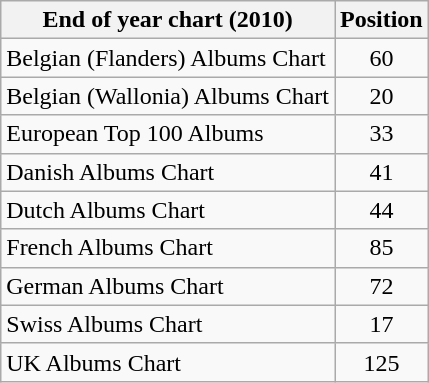<table class="wikitable sortable">
<tr>
<th>End of year chart (2010)</th>
<th>Position</th>
</tr>
<tr>
<td>Belgian (Flanders) Albums Chart</td>
<td style="text-align:center;">60</td>
</tr>
<tr>
<td>Belgian (Wallonia) Albums Chart</td>
<td style="text-align:center;">20</td>
</tr>
<tr>
<td>European Top 100 Albums</td>
<td style="text-align:center;">33</td>
</tr>
<tr>
<td>Danish Albums Chart</td>
<td style="text-align:center;">41</td>
</tr>
<tr>
<td>Dutch Albums Chart</td>
<td style="text-align:center;">44</td>
</tr>
<tr>
<td>French Albums Chart</td>
<td style="text-align:center;">85</td>
</tr>
<tr>
<td>German Albums Chart</td>
<td style="text-align:center;">72</td>
</tr>
<tr>
<td>Swiss Albums Chart</td>
<td style="text-align:center;">17</td>
</tr>
<tr>
<td>UK Albums Chart</td>
<td style="text-align:center;">125</td>
</tr>
</table>
